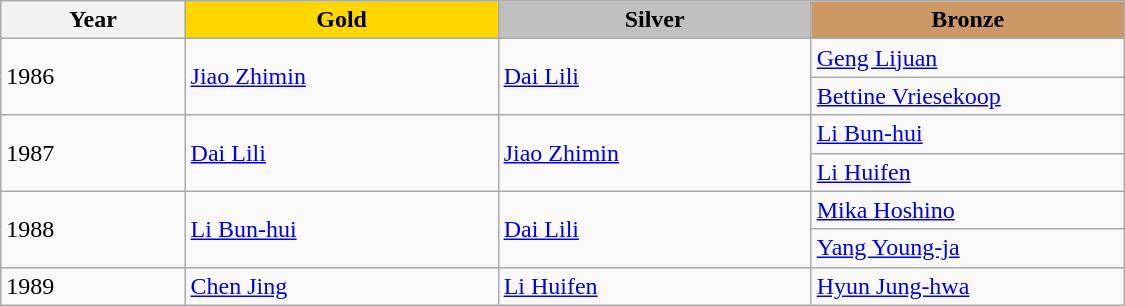<table class="wikitable" style="text-align: left; width: 750px;">
<tr>
<th width="100">Year</th>
<th width="175" style="background-color: gold">Gold</th>
<th width="175" style="background-color: silver">Silver</th>
<th width="175" style="background-color: #cc9966">Bronze</th>
</tr>
<tr>
<td rowspan=2>1986</td>
<td rowspan=2> <a href='#'>Jiao Zhimin</a></td>
<td rowspan=2> <a href='#'>Dai Lili</a></td>
<td> <a href='#'>Geng Lijuan</a></td>
</tr>
<tr>
<td> <a href='#'>Bettine Vriesekoop</a></td>
</tr>
<tr>
<td rowspan=2>1987</td>
<td rowspan=2> <a href='#'>Dai Lili</a></td>
<td rowspan=2> <a href='#'>Jiao Zhimin</a></td>
<td> <a href='#'>Li Bun-hui</a></td>
</tr>
<tr>
<td> <a href='#'>Li Huifen</a></td>
</tr>
<tr>
<td rowspan=2>1988</td>
<td rowspan=2> <a href='#'>Li Bun-hui</a></td>
<td rowspan=2> <a href='#'>Dai Lili</a></td>
<td> <a href='#'>Mika Hoshino</a></td>
</tr>
<tr>
<td> <a href='#'>Yang Young-ja</a></td>
</tr>
<tr>
<td>1989</td>
<td> <a href='#'>Chen Jing</a></td>
<td> <a href='#'>Li Huifen</a></td>
<td> <a href='#'>Hyun Jung-hwa</a></td>
</tr>
</table>
